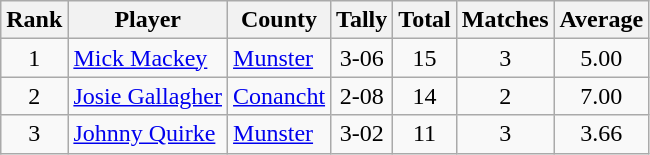<table class="wikitable">
<tr>
<th>Rank</th>
<th>Player</th>
<th>County</th>
<th>Tally</th>
<th>Total</th>
<th>Matches</th>
<th>Average</th>
</tr>
<tr>
<td rowspan=1 align=center>1</td>
<td><a href='#'>Mick Mackey</a></td>
<td><a href='#'>Munster</a></td>
<td align=center>3-06</td>
<td align=center>15</td>
<td align=center>3</td>
<td align=center>5.00</td>
</tr>
<tr>
<td rowspan=1 align=center>2</td>
<td><a href='#'>Josie Gallagher</a></td>
<td><a href='#'>Conancht</a></td>
<td align=center>2-08</td>
<td align=center>14</td>
<td align=center>2</td>
<td align=center>7.00</td>
</tr>
<tr>
<td rowspan=1 align=center>3</td>
<td><a href='#'>Johnny Quirke</a></td>
<td><a href='#'>Munster</a></td>
<td align=center>3-02</td>
<td align=center>11</td>
<td align=center>3</td>
<td align=center>3.66</td>
</tr>
</table>
